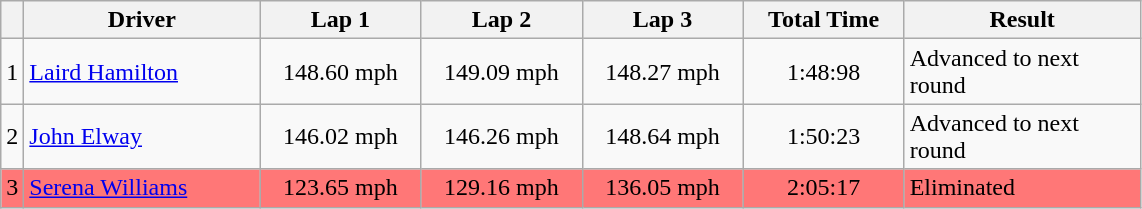<table class = "wikitable">
<tr>
<th style="text-align:center;"></th>
<th style="text-align:center; width:150px;"><strong>Driver</strong></th>
<th style="text-align:center; width:100px;"><strong>Lap 1</strong></th>
<th style="text-align:center; width:100px;"><strong>Lap 2</strong></th>
<th style="text-align:center; width:100px;"><strong>Lap 3</strong></th>
<th style="text-align:center; width:100px;"><strong>Total Time</strong></th>
<th style="text-align:center; width:150px;"><strong>Result</strong></th>
</tr>
<tr>
<td>1</td>
<td><a href='#'>Laird Hamilton</a></td>
<td style="text-align:center;">148.60 mph</td>
<td style="text-align:center;">149.09 mph</td>
<td style="text-align:center;">148.27 mph</td>
<td style="text-align:center;">1:48:98</td>
<td>Advanced to next round</td>
</tr>
<tr>
<td>2</td>
<td><a href='#'>John Elway</a></td>
<td style="text-align:center;">146.02 mph</td>
<td style="text-align:center;">146.26 mph</td>
<td style="text-align:center;">148.64 mph</td>
<td style="text-align:center;">1:50:23</td>
<td>Advanced to next round</td>
</tr>
<tr style="background:#f77;">
<td>3</td>
<td><a href='#'>Serena Williams</a></td>
<td style="text-align:center;">123.65 mph</td>
<td style="text-align:center;">129.16 mph</td>
<td style="text-align:center;">136.05 mph</td>
<td style="text-align:center;">2:05:17</td>
<td>Eliminated</td>
</tr>
</table>
